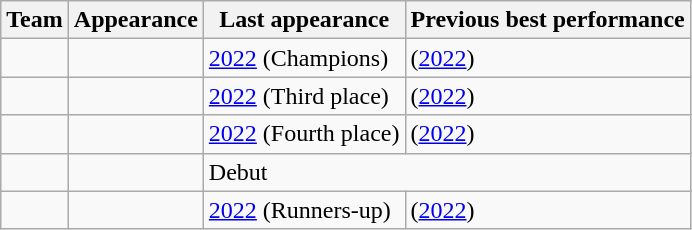<table class="wikitable sortable">
<tr>
<th>Team</th>
<th data-sort-type="number">Appearance</th>
<th>Last appearance</th>
<th>Previous best performance</th>
</tr>
<tr>
<td></td>
<td></td>
<td><a href='#'>2022</a> (Champions)</td>
<td> (<a href='#'>2022</a>)</td>
</tr>
<tr>
<td></td>
<td></td>
<td><a href='#'>2022</a> (Third place)</td>
<td> (<a href='#'>2022</a>)</td>
</tr>
<tr>
<td></td>
<td></td>
<td><a href='#'>2022</a> (Fourth place)</td>
<td> (<a href='#'>2022</a>)</td>
</tr>
<tr>
<td></td>
<td></td>
<td colspan="2">Debut</td>
</tr>
<tr>
<td></td>
<td></td>
<td><a href='#'>2022</a> (Runners-up)</td>
<td> (<a href='#'>2022</a>)</td>
</tr>
</table>
